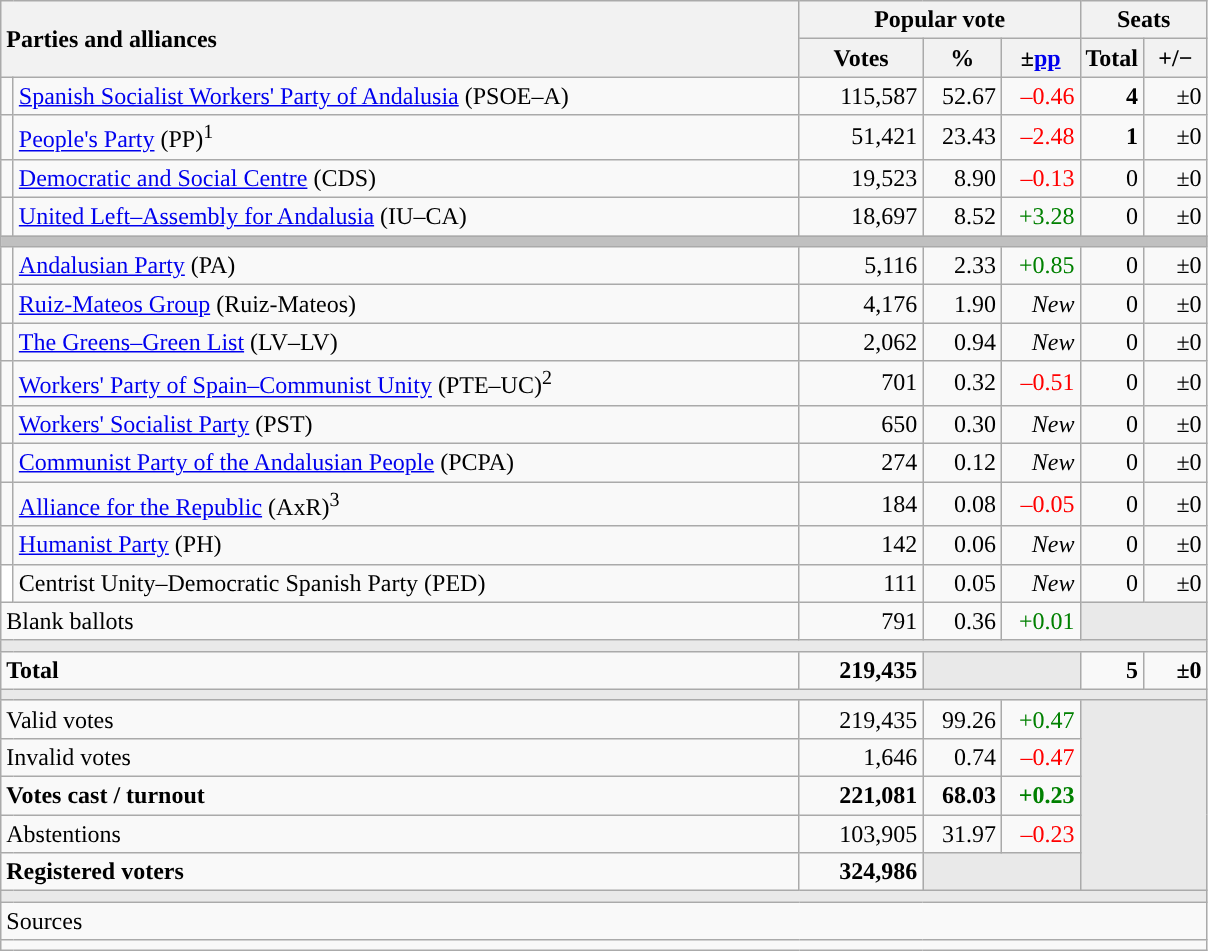<table class="wikitable" style="text-align:right;">
<tr>
<th style="text-align:left;" rowspan="2" colspan="2" width="525">Parties and alliances</th>
<th colspan="3">Popular vote</th>
<th colspan="2">Seats</th>
</tr>
<tr>
<th width="75">Votes</th>
<th width="45">%</th>
<th width="45">±<a href='#'>pp</a></th>
<th width="35">Total</th>
<th width="35">+/−</th>
</tr>
<tr>
<td width="1" style="color:inherit;background:"></td>
<td align="left"><a href='#'>Spanish Socialist Workers' Party of Andalusia</a> (PSOE–A)</td>
<td>115,587</td>
<td>52.67</td>
<td style="color:red;">–0.46</td>
<td><strong>4</strong></td>
<td>±0</td>
</tr>
<tr>
<td style="color:inherit;background:"></td>
<td align="left"><a href='#'>People's Party</a> (PP)<sup>1</sup></td>
<td>51,421</td>
<td>23.43</td>
<td style="color:red;">–2.48</td>
<td><strong>1</strong></td>
<td>±0</td>
</tr>
<tr>
<td style="color:inherit;background:"></td>
<td align="left"><a href='#'>Democratic and Social Centre</a> (CDS)</td>
<td>19,523</td>
<td>8.90</td>
<td style="color:red;">–0.13</td>
<td>0</td>
<td>±0</td>
</tr>
<tr>
<td style="color:inherit;background:"></td>
<td align="left"><a href='#'>United Left–Assembly for Andalusia</a> (IU–CA)</td>
<td>18,697</td>
<td>8.52</td>
<td style="color:green;">+3.28</td>
<td>0</td>
<td>±0</td>
</tr>
<tr>
<td colspan="7" bgcolor="#C0C0C0"></td>
</tr>
<tr>
<td style="color:inherit;background:"></td>
<td align="left"><a href='#'>Andalusian Party</a> (PA)</td>
<td>5,116</td>
<td>2.33</td>
<td style="color:green;">+0.85</td>
<td>0</td>
<td>±0</td>
</tr>
<tr>
<td style="color:inherit;background:"></td>
<td align="left"><a href='#'>Ruiz-Mateos Group</a> (Ruiz-Mateos)</td>
<td>4,176</td>
<td>1.90</td>
<td><em>New</em></td>
<td>0</td>
<td>±0</td>
</tr>
<tr>
<td style="color:inherit;background:"></td>
<td align="left"><a href='#'>The Greens–Green List</a> (LV–LV)</td>
<td>2,062</td>
<td>0.94</td>
<td><em>New</em></td>
<td>0</td>
<td>±0</td>
</tr>
<tr>
<td style="color:inherit;background:"></td>
<td align="left"><a href='#'>Workers' Party of Spain–Communist Unity</a> (PTE–UC)<sup>2</sup></td>
<td>701</td>
<td>0.32</td>
<td style="color:red;">–0.51</td>
<td>0</td>
<td>±0</td>
</tr>
<tr>
<td style="color:inherit;background:"></td>
<td align="left"><a href='#'>Workers' Socialist Party</a> (PST)</td>
<td>650</td>
<td>0.30</td>
<td><em>New</em></td>
<td>0</td>
<td>±0</td>
</tr>
<tr>
<td style="color:inherit;background:"></td>
<td align="left"><a href='#'>Communist Party of the Andalusian People</a> (PCPA)</td>
<td>274</td>
<td>0.12</td>
<td><em>New</em></td>
<td>0</td>
<td>±0</td>
</tr>
<tr>
<td style="color:inherit;background:"></td>
<td align="left"><a href='#'>Alliance for the Republic</a> (AxR)<sup>3</sup></td>
<td>184</td>
<td>0.08</td>
<td style="color:red;">–0.05</td>
<td>0</td>
<td>±0</td>
</tr>
<tr>
<td style="color:inherit;background:"></td>
<td align="left"><a href='#'>Humanist Party</a> (PH)</td>
<td>142</td>
<td>0.06</td>
<td><em>New</em></td>
<td>0</td>
<td>±0</td>
</tr>
<tr>
<td bgcolor="white"></td>
<td align="left">Centrist Unity–Democratic Spanish Party (PED)</td>
<td>111</td>
<td>0.05</td>
<td><em>New</em></td>
<td>0</td>
<td>±0</td>
</tr>
<tr>
<td align="left" colspan="2">Blank ballots</td>
<td>791</td>
<td>0.36</td>
<td style="color:green;">+0.01</td>
<td bgcolor="#E9E9E9" colspan="2"></td>
</tr>
<tr>
<td colspan="7" bgcolor="#E9E9E9"></td>
</tr>
<tr style="font-weight:bold;">
<td align="left" colspan="2">Total</td>
<td>219,435</td>
<td bgcolor="#E9E9E9" colspan="2"></td>
<td>5</td>
<td>±0</td>
</tr>
<tr>
<td colspan="7" bgcolor="#E9E9E9"></td>
</tr>
<tr>
<td align="left" colspan="2">Valid votes</td>
<td>219,435</td>
<td>99.26</td>
<td style="color:green;">+0.47</td>
<td bgcolor="#E9E9E9" colspan="2" rowspan="5"></td>
</tr>
<tr>
<td align="left" colspan="2">Invalid votes</td>
<td>1,646</td>
<td>0.74</td>
<td style="color:red;">–0.47</td>
</tr>
<tr style="font-weight:bold;">
<td align="left" colspan="2">Votes cast / turnout</td>
<td>221,081</td>
<td>68.03</td>
<td style="color:green;">+0.23</td>
</tr>
<tr>
<td align="left" colspan="2">Abstentions</td>
<td>103,905</td>
<td>31.97</td>
<td style="color:red;">–0.23</td>
</tr>
<tr style="font-weight:bold;">
<td align="left" colspan="2">Registered voters</td>
<td>324,986</td>
<td bgcolor="#E9E9E9" colspan="2"></td>
</tr>
<tr>
<td colspan="7" bgcolor="#E9E9E9"></td>
</tr>
<tr>
<td align="left" colspan="7">Sources</td>
</tr>
<tr>
<td colspan="7" style="text-align:left; max-width:790px;"></td>
</tr>
</table>
